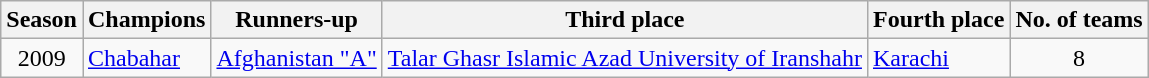<table class="wikitable">
<tr>
<th>Season</th>
<th>Champions</th>
<th>Runners-up</th>
<th>Third place</th>
<th>Fourth place</th>
<th>No. of teams</th>
</tr>
<tr>
<td style="text-align:center;">2009</td>
<td> <a href='#'>Chabahar</a></td>
<td> <a href='#'>Afghanistan "A"</a></td>
<td> <a href='#'>Talar Ghasr Islamic Azad University of Iranshahr</a></td>
<td> <a href='#'>Karachi</a></td>
<td style="text-align:center">8</td>
</tr>
</table>
